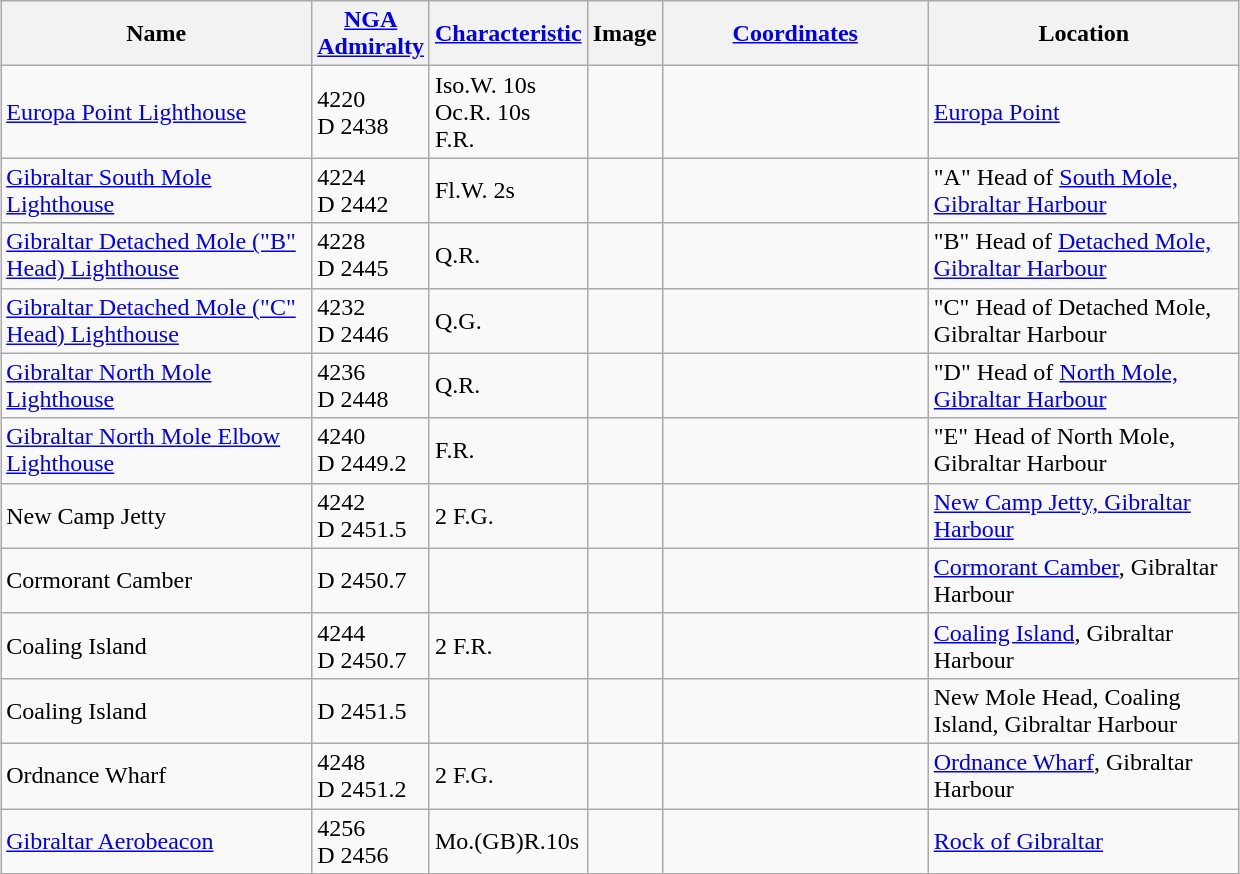<table class="wikitable sortable" style="margin: 1em auto 1em auto;">
<tr>
<th width="200">Name</th>
<th width="70"><a href='#'>NGA</a><br><a href='#'>Admiralty</a></th>
<th width="70"><a href='#'>Characteristic</a></th>
<th>Image</th>
<th width="170"><a href='#'>Coordinates</a></th>
<th width="200">Location</th>
</tr>
<tr>
<td><a href='#'>Europa Point Lighthouse</a></td>
<td>4220<br>D 2438</td>
<td>Iso.W. 10s<br>Oc.R. 10s<br>F.R.</td>
<td></td>
<td></td>
<td><a href='#'>Europa Point</a></td>
</tr>
<tr>
<td><a href='#'>Gibraltar South Mole Lighthouse</a></td>
<td>4224<br>D 2442</td>
<td>Fl.W. 2s</td>
<td></td>
<td></td>
<td>"A" Head of <a href='#'>South Mole, Gibraltar Harbour</a></td>
</tr>
<tr>
<td><a href='#'>Gibraltar Detached Mole ("B" Head) Lighthouse</a></td>
<td>4228<br>D 2445</td>
<td>Q.R.</td>
<td></td>
<td></td>
<td>"B" Head of <a href='#'>Detached Mole, Gibraltar Harbour</a></td>
</tr>
<tr>
<td><a href='#'>Gibraltar Detached Mole ("C" Head) Lighthouse</a></td>
<td>4232<br>D 2446</td>
<td>Q.G.</td>
<td></td>
<td></td>
<td>"C" Head of Detached Mole, Gibraltar Harbour</td>
</tr>
<tr>
<td><a href='#'>Gibraltar North Mole Lighthouse</a></td>
<td>4236<br>D 2448</td>
<td>Q.R.</td>
<td></td>
<td></td>
<td>"D" Head of <a href='#'>North Mole, Gibraltar Harbour</a></td>
</tr>
<tr>
<td><a href='#'>Gibraltar North Mole Elbow Lighthouse</a></td>
<td>4240<br>D 2449.2</td>
<td>F.R.</td>
<td></td>
<td></td>
<td>"E" Head of North Mole, Gibraltar Harbour</td>
</tr>
<tr>
<td>New Camp Jetty</td>
<td>4242<br>D 2451.5</td>
<td>2 F.G.</td>
<td></td>
<td></td>
<td><a href='#'>New Camp Jetty, Gibraltar Harbour</a></td>
</tr>
<tr>
<td>Cormorant Camber</td>
<td>D 2450.7</td>
<td></td>
<td></td>
<td></td>
<td><a href='#'>Cormorant Camber</a>, Gibraltar Harbour</td>
</tr>
<tr>
<td>Coaling Island</td>
<td>4244<br>D 2450.7</td>
<td>2 F.R.</td>
<td></td>
<td></td>
<td><a href='#'>Coaling Island</a>, Gibraltar Harbour</td>
</tr>
<tr>
<td>Coaling Island</td>
<td>D 2451.5</td>
<td></td>
<td></td>
<td></td>
<td>New Mole Head, Coaling Island, Gibraltar Harbour</td>
</tr>
<tr>
<td>Ordnance Wharf</td>
<td>4248<br>D 2451.2</td>
<td>2 F.G.</td>
<td></td>
<td></td>
<td><a href='#'>Ordnance Wharf</a>, Gibraltar Harbour</td>
</tr>
<tr>
<td><a href='#'>Gibraltar Aerobeacon</a></td>
<td>4256<br>D 2456</td>
<td>Mo.(GB)R.10s</td>
<td></td>
<td> </td>
<td><a href='#'>Rock of Gibraltar</a></td>
</tr>
</table>
